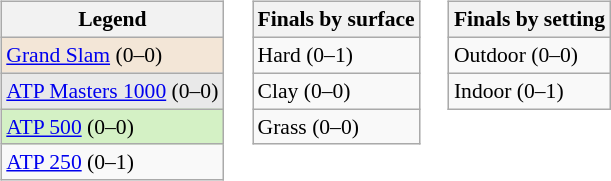<table>
<tr valign=top>
<td><br><table class="wikitable" style=font-size:90%>
<tr>
<th>Legend</th>
</tr>
<tr style="background:#f3e6d7;">
<td><a href='#'>Grand Slam</a> (0–0)</td>
</tr>
<tr style="background:#e9e9e9;">
<td><a href='#'>ATP Masters 1000</a> (0–0)</td>
</tr>
<tr style="background:#d4f1c5;">
<td><a href='#'>ATP 500</a> (0–0)</td>
</tr>
<tr>
<td><a href='#'>ATP 250</a> (0–1)</td>
</tr>
</table>
</td>
<td><br><table class="wikitable" style=font-size:90%>
<tr>
<th>Finals by surface</th>
</tr>
<tr>
<td>Hard (0–1)</td>
</tr>
<tr>
<td>Clay (0–0)</td>
</tr>
<tr>
<td>Grass (0–0)</td>
</tr>
</table>
</td>
<td><br><table class="wikitable" style=font-size:90%>
<tr>
<th>Finals by setting</th>
</tr>
<tr>
<td>Outdoor (0–0)</td>
</tr>
<tr>
<td>Indoor (0–1)</td>
</tr>
</table>
</td>
</tr>
</table>
